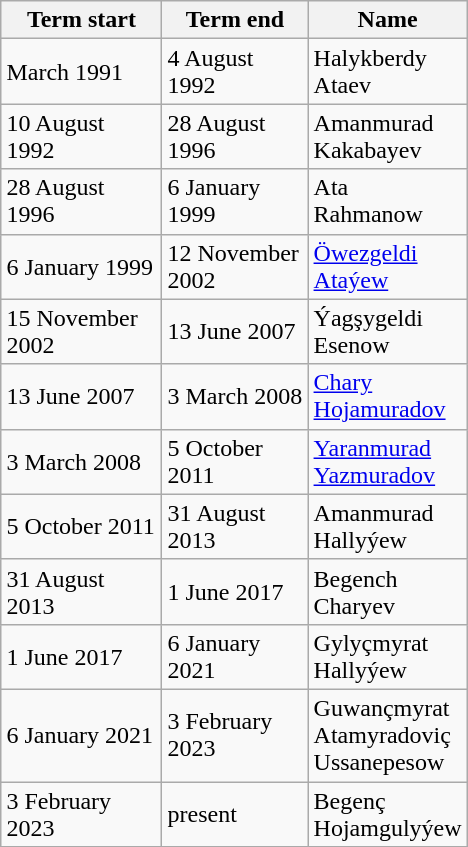<table class="wikitable" style="margin: 1em auto 1em auto">
<tr>
<th style="width:100px;">Term start</th>
<th style="width:90px;">Term end</th>
<th style="width:90px;">Name</th>
</tr>
<tr>
<td>March 1991</td>
<td>4 August 1992</td>
<td>Halykberdy Ataev</td>
</tr>
<tr>
<td>10 August 1992</td>
<td>28 August 1996</td>
<td>Amanmurad Kakabayev</td>
</tr>
<tr>
<td>28 August 1996</td>
<td>6 January 1999</td>
<td>Ata Rahmanow</td>
</tr>
<tr>
<td>6 January 1999</td>
<td>12 November 2002</td>
<td><a href='#'>Öwezgeldi Ataýew</a></td>
</tr>
<tr>
<td>15 November 2002</td>
<td>13 June 2007</td>
<td>Ýagşygeldi Esenow</td>
</tr>
<tr>
<td>13 June 2007</td>
<td>3 March 2008</td>
<td><a href='#'>Chary Hojamuradov</a></td>
</tr>
<tr>
<td>3 March 2008</td>
<td>5 October 2011</td>
<td><a href='#'>Yaranmurad Yazmuradov</a></td>
</tr>
<tr>
<td>5 October 2011</td>
<td>31 August 2013</td>
<td>Amanmurad Hallyýew</td>
</tr>
<tr>
<td>31 August 2013</td>
<td>1 June 2017</td>
<td>Begench Charyev</td>
</tr>
<tr>
<td>1 June 2017</td>
<td>6 January 2021</td>
<td>Gylyçmyrat Hallyýew</td>
</tr>
<tr>
<td>6 January 2021</td>
<td>3 February 2023</td>
<td>Guwançmyrat Atamyradoviç Ussanepesow</td>
</tr>
<tr>
<td>3 February 2023</td>
<td>present</td>
<td>Begenç Hojamgulyýew</td>
</tr>
</table>
